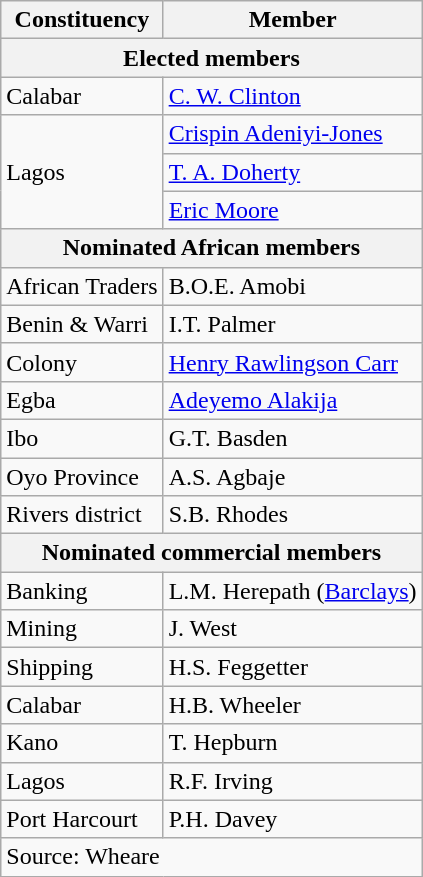<table class=wikitable>
<tr>
<th>Constituency</th>
<th>Member</th>
</tr>
<tr>
<th colspan=2>Elected members</th>
</tr>
<tr>
<td>Calabar</td>
<td><a href='#'>C. W. Clinton</a></td>
</tr>
<tr>
<td rowspan=3>Lagos</td>
<td><a href='#'>Crispin Adeniyi-Jones</a></td>
</tr>
<tr>
<td><a href='#'>T. A. Doherty</a></td>
</tr>
<tr>
<td><a href='#'>Eric Moore</a></td>
</tr>
<tr>
<th colspan=2>Nominated African members</th>
</tr>
<tr>
<td>African Traders</td>
<td>B.O.E. Amobi</td>
</tr>
<tr>
<td>Benin & Warri</td>
<td>I.T. Palmer</td>
</tr>
<tr>
<td>Colony</td>
<td><a href='#'>Henry Rawlingson Carr</a></td>
</tr>
<tr>
<td>Egba</td>
<td><a href='#'>Adeyemo Alakija</a></td>
</tr>
<tr>
<td>Ibo</td>
<td>G.T. Basden</td>
</tr>
<tr>
<td>Oyo Province</td>
<td>A.S. Agbaje</td>
</tr>
<tr>
<td>Rivers district</td>
<td>S.B. Rhodes</td>
</tr>
<tr>
<th colspan=2>Nominated commercial members</th>
</tr>
<tr>
<td>Banking</td>
<td>L.M. Herepath (<a href='#'>Barclays</a>)</td>
</tr>
<tr>
<td>Mining</td>
<td>J. West</td>
</tr>
<tr>
<td>Shipping</td>
<td>H.S. Feggetter</td>
</tr>
<tr>
<td>Calabar</td>
<td>H.B. Wheeler</td>
</tr>
<tr>
<td>Kano</td>
<td>T. Hepburn</td>
</tr>
<tr>
<td>Lagos</td>
<td>R.F. Irving</td>
</tr>
<tr>
<td>Port Harcourt</td>
<td>P.H. Davey</td>
</tr>
<tr>
<td colspan=2>Source: Wheare</td>
</tr>
</table>
